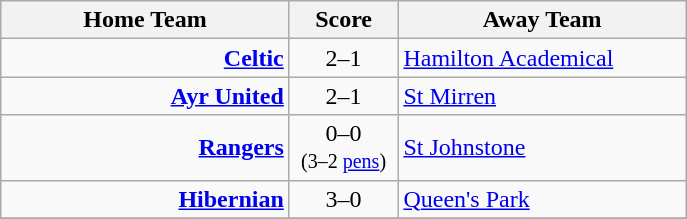<table class="wikitable" style="border-collapse: collapse;">
<tr>
<th align="right" width="185">Home Team</th>
<th align="center" width="65"> Score </th>
<th align="left" width="185">Away Team</th>
</tr>
<tr>
<td style="text-align: right;"><strong><a href='#'>Celtic</a></strong></td>
<td style="text-align: center;">2–1</td>
<td style="text-align: left;"><a href='#'>Hamilton Academical</a></td>
</tr>
<tr>
<td style="text-align: right;"><strong><a href='#'>Ayr United</a></strong></td>
<td style="text-align: center;">2–1 </td>
<td style="text-align: left;"><a href='#'>St Mirren</a></td>
</tr>
<tr>
<td style="text-align: right;"><strong><a href='#'>Rangers</a></strong></td>
<td style="text-align: center;">0–0 <br><small>(3–2 <a href='#'>pens</a>)</small></td>
<td style="text-align: left;"><a href='#'>St Johnstone</a></td>
</tr>
<tr>
<td style="text-align: right;"><strong><a href='#'>Hibernian</a></strong></td>
<td style="text-align: center;">3–0</td>
<td style="text-align: left;"><a href='#'>Queen's Park</a></td>
</tr>
<tr>
</tr>
</table>
